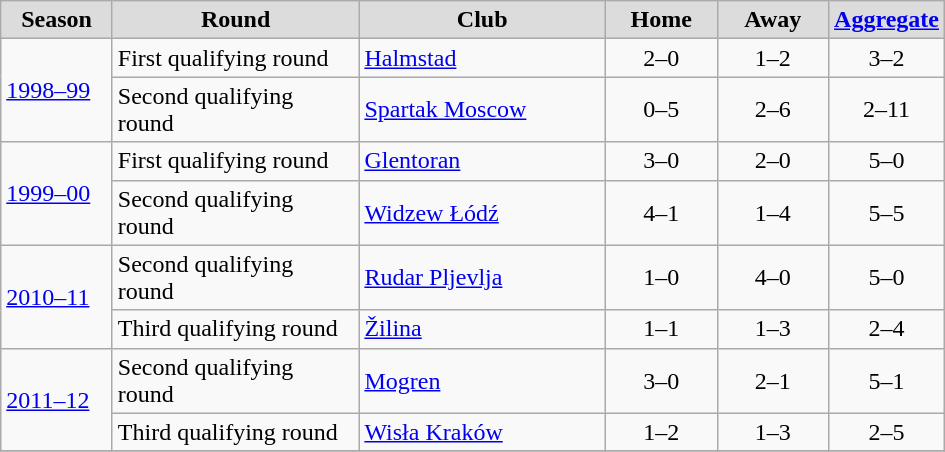<table class="wikitable" style="text-align: center;">
<tr>
<th width="67" style="background:#DCDCDC">Season</th>
<th width="157" style="background:#DCDCDC">Round</th>
<th width="157" style="background:#DCDCDC">Club</th>
<th width="67" style="background:#DCDCDC">Home</th>
<th width="67" style="background:#DCDCDC">Away</th>
<th width="67" style="background:#DCDCDC"><a href='#'>Aggregate</a></th>
</tr>
<tr>
<td rowspan=2 align=left><a href='#'>1998–99</a></td>
<td align=left>First qualifying round</td>
<td align=left> <a href='#'>Halmstad</a></td>
<td>2–0</td>
<td>1–2</td>
<td>3–2</td>
</tr>
<tr>
<td align=left>Second qualifying round</td>
<td align=left> <a href='#'>Spartak Moscow</a></td>
<td>0–5</td>
<td>2–6</td>
<td>2–11</td>
</tr>
<tr>
<td rowspan=2 align=left><a href='#'>1999–00</a></td>
<td align=left>First qualifying round</td>
<td align=left> <a href='#'>Glentoran</a></td>
<td>3–0</td>
<td>2–0</td>
<td>5–0</td>
</tr>
<tr>
<td align=left>Second qualifying round</td>
<td align=left> <a href='#'>Widzew Łódź</a></td>
<td>4–1</td>
<td>1–4 </td>
<td>5–5 </td>
</tr>
<tr>
<td rowspan=2 align=left><a href='#'>2010–11</a></td>
<td align=left>Second qualifying round</td>
<td align=left> <a href='#'>Rudar Pljevlja</a></td>
<td>1–0</td>
<td>4–0</td>
<td>5–0</td>
</tr>
<tr>
<td align=left>Third qualifying round</td>
<td align=left> <a href='#'>Žilina</a></td>
<td>1–1</td>
<td>1–3</td>
<td>2–4</td>
</tr>
<tr>
<td rowspan=2 align=left><a href='#'>2011–12</a></td>
<td align=left>Second qualifying round</td>
<td align=left> <a href='#'>Mogren</a></td>
<td>3–0</td>
<td>2–1</td>
<td>5–1</td>
</tr>
<tr>
<td align=left>Third qualifying round</td>
<td align=left> <a href='#'>Wisła Kraków</a></td>
<td>1–2</td>
<td>1–3</td>
<td>2–5</td>
</tr>
<tr>
</tr>
</table>
